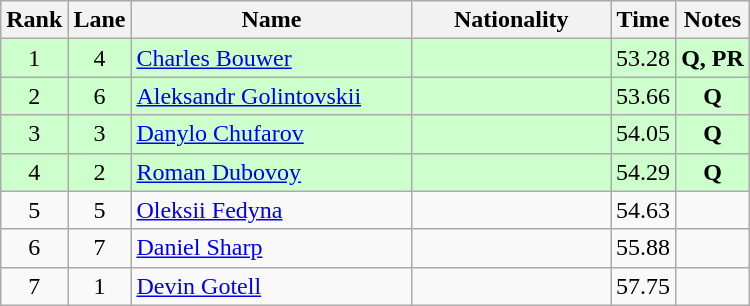<table class="wikitable sortable" style="text-align:center">
<tr>
<th>Rank</th>
<th>Lane</th>
<th style="width:180px">Name</th>
<th style="width:125px">Nationality</th>
<th>Time</th>
<th>Notes</th>
</tr>
<tr style="background:#cfc;">
<td>1</td>
<td>4</td>
<td style="text-align:left;"><a href='#'>Charles Bouwer</a></td>
<td style="text-align:left;"></td>
<td>53.28</td>
<td><strong>Q, PR</strong></td>
</tr>
<tr style="background:#cfc;">
<td>2</td>
<td>6</td>
<td style="text-align:left;"><a href='#'>Aleksandr Golintovskii</a></td>
<td style="text-align:left;"></td>
<td>53.66</td>
<td><strong>Q</strong></td>
</tr>
<tr style="background:#cfc;">
<td>3</td>
<td>3</td>
<td style="text-align:left;"><a href='#'>Danylo Chufarov</a></td>
<td style="text-align:left;"></td>
<td>54.05</td>
<td><strong>Q</strong></td>
</tr>
<tr style="background:#cfc;">
<td>4</td>
<td>2</td>
<td style="text-align:left;"><a href='#'>Roman Dubovoy</a></td>
<td style="text-align:left;"></td>
<td>54.29</td>
<td><strong>Q</strong></td>
</tr>
<tr>
<td>5</td>
<td>5</td>
<td style="text-align:left;"><a href='#'>Oleksii Fedyna</a></td>
<td style="text-align:left;"></td>
<td>54.63</td>
<td></td>
</tr>
<tr>
<td>6</td>
<td>7</td>
<td style="text-align:left;"><a href='#'>Daniel Sharp</a></td>
<td style="text-align:left;"></td>
<td>55.88</td>
<td></td>
</tr>
<tr>
<td>7</td>
<td>1</td>
<td style="text-align:left;"><a href='#'>Devin Gotell</a></td>
<td style="text-align:left;"></td>
<td>57.75</td>
<td></td>
</tr>
</table>
